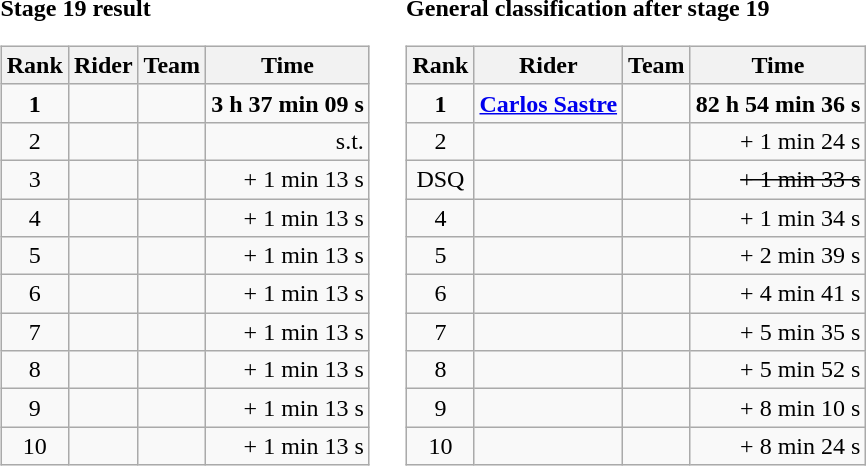<table>
<tr>
<td><strong>Stage 19 result</strong><br><table class="wikitable">
<tr>
<th>Rank</th>
<th>Rider</th>
<th>Team</th>
<th>Time</th>
</tr>
<tr>
<td style="text-align:center;"><strong>1</strong></td>
<td><strong></strong></td>
<td><strong></strong></td>
<td style="text-align:right;"><strong>3 h 37 min 09 s</strong></td>
</tr>
<tr>
<td style="text-align:center;">2</td>
<td></td>
<td></td>
<td style="text-align:right;">s.t.</td>
</tr>
<tr>
<td style="text-align:center;">3</td>
<td></td>
<td></td>
<td style="text-align:right;">+ 1 min 13 s</td>
</tr>
<tr>
<td style="text-align:center;">4</td>
<td></td>
<td></td>
<td style="text-align:right;">+ 1 min 13 s</td>
</tr>
<tr>
<td style="text-align:center;">5</td>
<td></td>
<td></td>
<td style="text-align:right;">+ 1 min 13 s</td>
</tr>
<tr>
<td style="text-align:center;">6</td>
<td></td>
<td></td>
<td style="text-align:right;">+ 1 min 13 s</td>
</tr>
<tr>
<td style="text-align:center;">7</td>
<td></td>
<td></td>
<td style="text-align:right;">+ 1 min 13 s</td>
</tr>
<tr>
<td style="text-align:center;">8</td>
<td></td>
<td></td>
<td style="text-align:right;">+ 1 min 13 s</td>
</tr>
<tr>
<td style="text-align:center;">9</td>
<td></td>
<td></td>
<td style="text-align:right;">+ 1 min 13 s</td>
</tr>
<tr>
<td style="text-align:center;">10</td>
<td></td>
<td></td>
<td style="text-align:right;">+ 1 min 13 s</td>
</tr>
</table>
</td>
<td></td>
<td><strong>General classification after stage 19</strong><br><table class="wikitable">
<tr>
<th>Rank</th>
<th>Rider</th>
<th>Team</th>
<th>Time</th>
</tr>
<tr>
<td style="text-align:center;"><strong>1</strong></td>
<td><strong> <a href='#'>Carlos Sastre</a></strong></td>
<td><strong></strong></td>
<td style="text-align:right;"><strong>82 h 54 min 36 s</strong></td>
</tr>
<tr>
<td style="text-align:center;">2</td>
<td></td>
<td></td>
<td style="text-align:right;">+ 1 min 24 s</td>
</tr>
<tr>
<td style="text-align:center;">DSQ</td>
<td><s> </s></td>
<td><s></s></td>
<td style="text-align:right;"><s>+ 1 min 33 s</s></td>
</tr>
<tr>
<td style="text-align:center;">4</td>
<td></td>
<td></td>
<td style="text-align:right;">+ 1 min 34 s</td>
</tr>
<tr>
<td style="text-align:center;">5</td>
<td></td>
<td></td>
<td style="text-align:right;">+ 2 min 39 s</td>
</tr>
<tr>
<td style="text-align:center;">6</td>
<td></td>
<td></td>
<td style="text-align:right;">+ 4 min 41 s</td>
</tr>
<tr>
<td style="text-align:center;">7</td>
<td></td>
<td></td>
<td style="text-align:right;">+ 5 min 35 s</td>
</tr>
<tr>
<td style="text-align:center;">8</td>
<td></td>
<td></td>
<td style="text-align:right;">+ 5 min 52 s</td>
</tr>
<tr>
<td style="text-align:center;">9</td>
<td></td>
<td></td>
<td style="text-align:right;">+ 8 min 10 s</td>
</tr>
<tr>
<td style="text-align:center;">10</td>
<td></td>
<td></td>
<td style="text-align:right;">+ 8 min 24 s</td>
</tr>
</table>
</td>
</tr>
</table>
